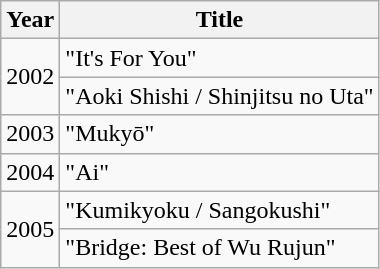<table class="wikitable">
<tr>
<th>Year</th>
<th>Title</th>
</tr>
<tr>
<td rowspan="2">2002</td>
<td>"It's For You"</td>
</tr>
<tr>
<td>"Aoki Shishi / Shinjitsu no Uta"</td>
</tr>
<tr>
<td>2003</td>
<td>"Mukyō"</td>
</tr>
<tr>
<td>2004</td>
<td>"Ai"</td>
</tr>
<tr>
<td rowspan="2">2005</td>
<td>"Kumikyoku / Sangokushi"</td>
</tr>
<tr>
<td>"Bridge: Best of Wu Rujun"</td>
</tr>
</table>
